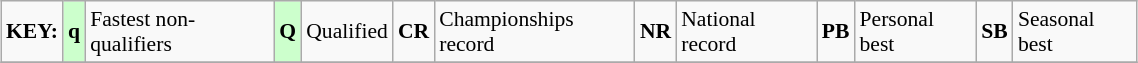<table class="wikitable" style="margin:0.5em auto; font-size:90%;position:relative;" width=60%>
<tr>
<td><strong>KEY:</strong></td>
<td bgcolor=ccffcc align=center><strong>q</strong></td>
<td>Fastest non-qualifiers</td>
<td bgcolor=ccffcc align=center><strong>Q</strong></td>
<td>Qualified</td>
<td align=center><strong>CR</strong></td>
<td>Championships record</td>
<td align=center><strong>NR</strong></td>
<td>National record</td>
<td align=center><strong>PB</strong></td>
<td>Personal best</td>
<td align=center><strong>SB</strong></td>
<td>Seasonal best</td>
</tr>
<tr>
</tr>
</table>
